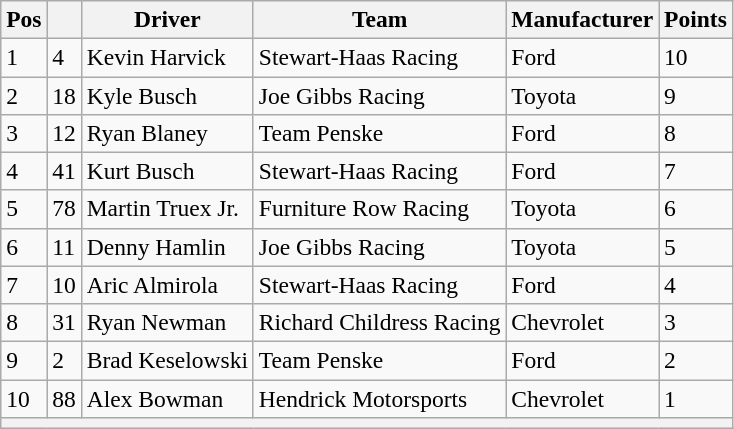<table class="wikitable" style="font-size:98%">
<tr>
<th>Pos</th>
<th></th>
<th>Driver</th>
<th>Team</th>
<th>Manufacturer</th>
<th>Points</th>
</tr>
<tr>
<td>1</td>
<td>4</td>
<td>Kevin Harvick</td>
<td>Stewart-Haas Racing</td>
<td>Ford</td>
<td>10</td>
</tr>
<tr>
<td>2</td>
<td>18</td>
<td>Kyle Busch</td>
<td>Joe Gibbs Racing</td>
<td>Toyota</td>
<td>9</td>
</tr>
<tr>
<td>3</td>
<td>12</td>
<td>Ryan Blaney</td>
<td>Team Penske</td>
<td>Ford</td>
<td>8</td>
</tr>
<tr>
<td>4</td>
<td>41</td>
<td>Kurt Busch</td>
<td>Stewart-Haas Racing</td>
<td>Ford</td>
<td>7</td>
</tr>
<tr>
<td>5</td>
<td>78</td>
<td>Martin Truex Jr.</td>
<td>Furniture Row Racing</td>
<td>Toyota</td>
<td>6</td>
</tr>
<tr>
<td>6</td>
<td>11</td>
<td>Denny Hamlin</td>
<td>Joe Gibbs Racing</td>
<td>Toyota</td>
<td>5</td>
</tr>
<tr>
<td>7</td>
<td>10</td>
<td>Aric Almirola</td>
<td>Stewart-Haas Racing</td>
<td>Ford</td>
<td>4</td>
</tr>
<tr>
<td>8</td>
<td>31</td>
<td>Ryan Newman</td>
<td>Richard Childress Racing</td>
<td>Chevrolet</td>
<td>3</td>
</tr>
<tr>
<td>9</td>
<td>2</td>
<td>Brad Keselowski</td>
<td>Team Penske</td>
<td>Ford</td>
<td>2</td>
</tr>
<tr>
<td>10</td>
<td>88</td>
<td>Alex Bowman</td>
<td>Hendrick Motorsports</td>
<td>Chevrolet</td>
<td>1</td>
</tr>
<tr>
<th colspan="6"></th>
</tr>
</table>
